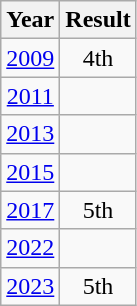<table class="wikitable" style="text-align:center">
<tr>
<th>Year</th>
<th>Result</th>
</tr>
<tr>
<td><a href='#'>2009</a></td>
<td>4th</td>
</tr>
<tr>
<td><a href='#'>2011</a></td>
<td></td>
</tr>
<tr>
<td><a href='#'>2013</a></td>
<td></td>
</tr>
<tr>
<td><a href='#'>2015</a></td>
<td></td>
</tr>
<tr>
<td><a href='#'>2017</a></td>
<td>5th</td>
</tr>
<tr>
<td><a href='#'>2022</a></td>
<td></td>
</tr>
<tr>
<td><a href='#'>2023</a></td>
<td>5th</td>
</tr>
</table>
